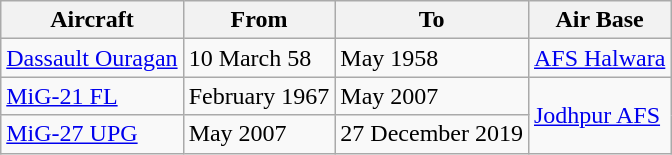<table class="wikitable">
<tr>
<th>Aircraft</th>
<th>From</th>
<th>To</th>
<th>Air Base</th>
</tr>
<tr>
<td><a href='#'>Dassault Ouragan</a></td>
<td>10 March 58</td>
<td>May 1958</td>
<td><a href='#'>AFS Halwara</a></td>
</tr>
<tr>
<td><a href='#'>MiG-21 FL</a></td>
<td>February 1967</td>
<td>May 2007</td>
<td rowspan='2'><a href='#'>Jodhpur AFS</a></td>
</tr>
<tr>
<td><a href='#'>MiG-27 UPG</a></td>
<td>May 2007</td>
<td>27 December 2019</td>
</tr>
</table>
